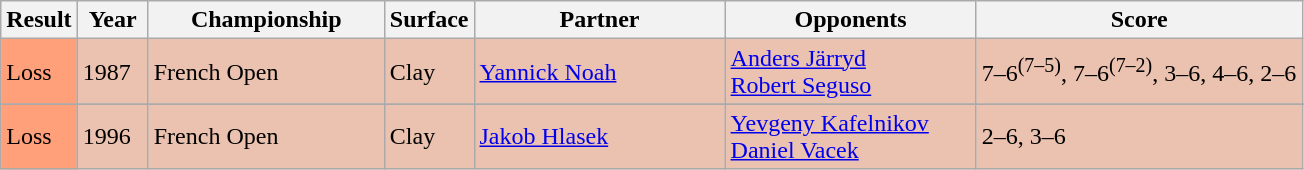<table class="sortable wikitable">
<tr>
<th style="width:40px">Result</th>
<th style="width:40px">Year</th>
<th style="width:150px">Championship</th>
<th style="width:50px">Surface</th>
<th style="width:160px">Partner</th>
<th style="width:160px">Opponents</th>
<th style="width:210px" class="unsortable">Score</th>
</tr>
<tr style="background:#ebc2af;">
<td style="background:#ffa07a;">Loss</td>
<td>1987</td>
<td>French Open</td>
<td>Clay</td>
<td> <a href='#'>Yannick Noah</a></td>
<td> <a href='#'>Anders Järryd</a><br> <a href='#'>Robert Seguso</a></td>
<td>7–6<sup>(7–5)</sup>, 7–6<sup>(7–2)</sup>, 3–6, 4–6, 2–6</td>
</tr>
<tr>
</tr>
<tr style="background:#ebc2af;">
<td style="background:#ffa07a;">Loss</td>
<td>1996</td>
<td>French Open</td>
<td>Clay</td>
<td> <a href='#'>Jakob Hlasek</a></td>
<td> <a href='#'>Yevgeny Kafelnikov</a><br> <a href='#'>Daniel Vacek</a></td>
<td>2–6, 3–6</td>
</tr>
</table>
